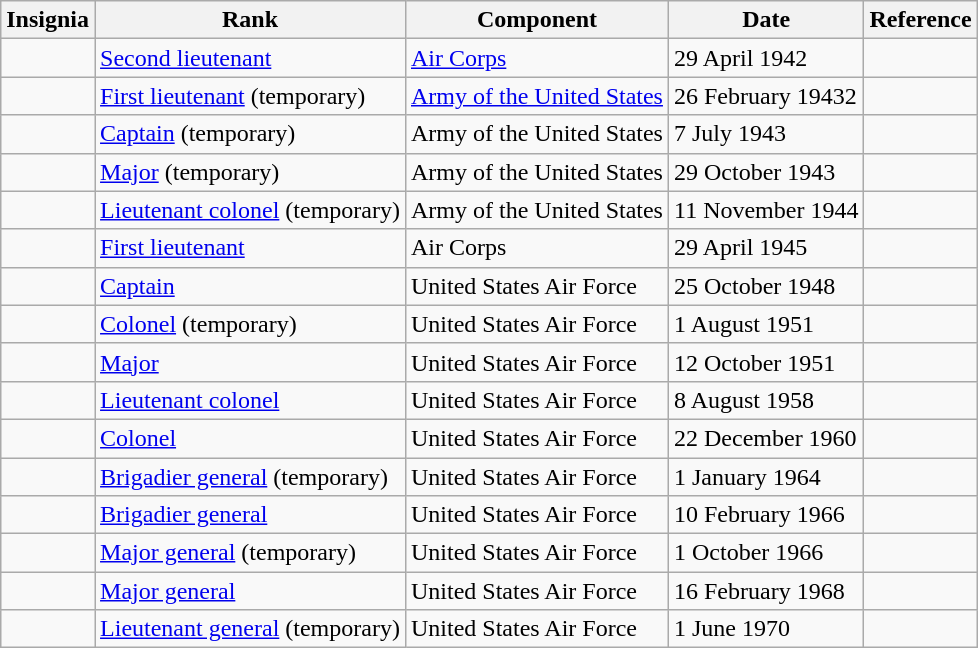<table class="wikitable">
<tr>
<th>Insignia</th>
<th>Rank</th>
<th>Component</th>
<th>Date</th>
<th>Reference</th>
</tr>
<tr>
<td></td>
<td><a href='#'>Second lieutenant</a></td>
<td><a href='#'>Air Corps</a></td>
<td>29 April 1942</td>
<td></td>
</tr>
<tr>
<td></td>
<td><a href='#'>First lieutenant</a> (temporary)</td>
<td><a href='#'>Army of the United States</a></td>
<td>26 February 19432</td>
<td></td>
</tr>
<tr>
<td></td>
<td><a href='#'>Captain</a> (temporary)</td>
<td>Army of the United States</td>
<td>7 July 1943</td>
<td></td>
</tr>
<tr>
<td></td>
<td><a href='#'>Major</a> (temporary)</td>
<td>Army of the United States</td>
<td>29 October 1943</td>
<td></td>
</tr>
<tr>
<td></td>
<td><a href='#'>Lieutenant colonel</a> (temporary)</td>
<td>Army of the United States</td>
<td>11 November 1944</td>
<td></td>
</tr>
<tr>
<td></td>
<td><a href='#'>First lieutenant</a></td>
<td>Air Corps</td>
<td>29 April 1945</td>
<td></td>
</tr>
<tr>
<td></td>
<td><a href='#'>Captain</a></td>
<td>United States Air Force</td>
<td>25 October 1948</td>
<td></td>
</tr>
<tr>
<td></td>
<td><a href='#'>Colonel</a> (temporary)</td>
<td>United States Air Force</td>
<td>1 August 1951</td>
<td></td>
</tr>
<tr>
<td></td>
<td><a href='#'>Major</a></td>
<td>United States Air Force</td>
<td>12 October 1951</td>
<td></td>
</tr>
<tr>
<td></td>
<td><a href='#'>Lieutenant colonel</a></td>
<td>United States Air Force</td>
<td>8 August 1958</td>
<td></td>
</tr>
<tr>
<td></td>
<td><a href='#'>Colonel</a></td>
<td>United States Air Force</td>
<td>22 December 1960</td>
<td></td>
</tr>
<tr>
<td></td>
<td><a href='#'>Brigadier general</a> (temporary)</td>
<td>United States Air Force</td>
<td>1 January 1964</td>
<td></td>
</tr>
<tr>
<td></td>
<td><a href='#'>Brigadier general</a></td>
<td>United States Air Force</td>
<td>10 February 1966</td>
<td></td>
</tr>
<tr>
<td></td>
<td><a href='#'>Major general</a> (temporary)</td>
<td>United States Air Force</td>
<td>1 October 1966</td>
<td></td>
</tr>
<tr>
<td></td>
<td><a href='#'>Major general</a></td>
<td>United States Air Force</td>
<td>16 February 1968</td>
<td></td>
</tr>
<tr>
<td></td>
<td><a href='#'>Lieutenant general</a> (temporary)</td>
<td>United States Air Force</td>
<td>1 June 1970</td>
<td></td>
</tr>
</table>
